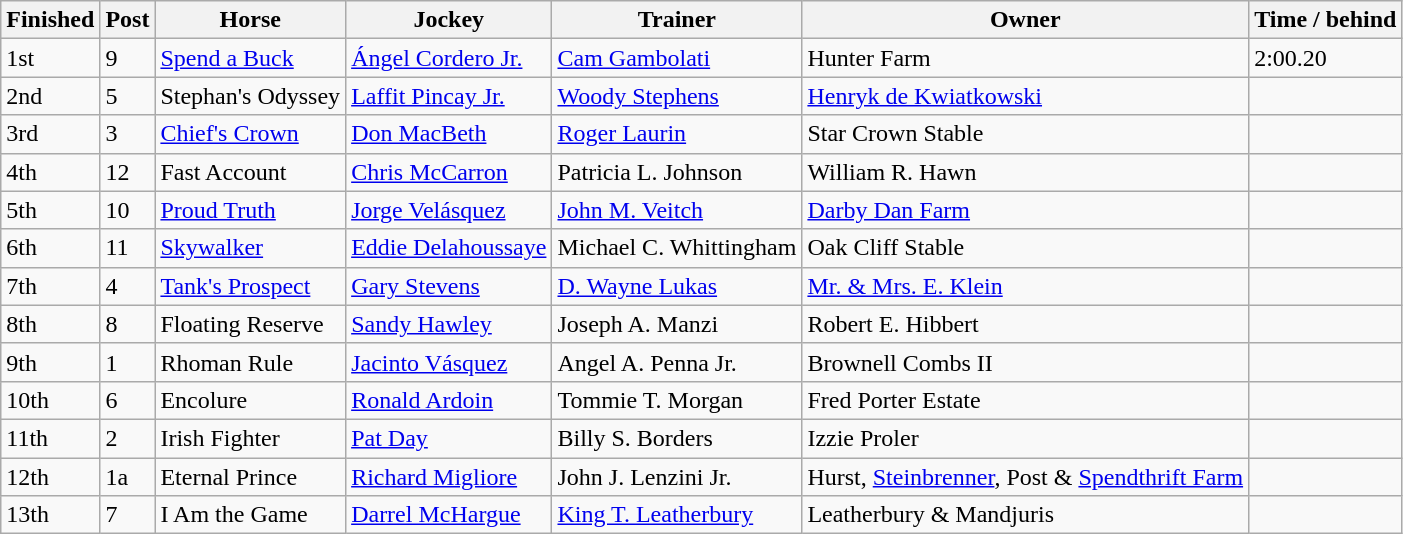<table class="wikitable">
<tr>
<th>Finished</th>
<th>Post</th>
<th>Horse</th>
<th>Jockey</th>
<th>Trainer</th>
<th>Owner</th>
<th>Time / behind</th>
</tr>
<tr>
<td>1st</td>
<td>9</td>
<td><a href='#'>Spend a Buck</a></td>
<td><a href='#'>Ángel Cordero Jr.</a></td>
<td><a href='#'>Cam Gambolati</a></td>
<td>Hunter Farm</td>
<td>2:00.20</td>
</tr>
<tr>
<td>2nd</td>
<td>5</td>
<td>Stephan's Odyssey</td>
<td><a href='#'>Laffit Pincay Jr.</a></td>
<td><a href='#'>Woody Stephens</a></td>
<td><a href='#'>Henryk de Kwiatkowski</a></td>
<td></td>
</tr>
<tr>
<td>3rd</td>
<td>3</td>
<td><a href='#'>Chief's Crown</a></td>
<td><a href='#'>Don MacBeth</a></td>
<td><a href='#'>Roger Laurin</a></td>
<td>Star Crown Stable</td>
<td></td>
</tr>
<tr>
<td>4th</td>
<td>12</td>
<td>Fast Account</td>
<td><a href='#'>Chris McCarron</a></td>
<td>Patricia L. Johnson</td>
<td>William R. Hawn</td>
<td></td>
</tr>
<tr>
<td>5th</td>
<td>10</td>
<td><a href='#'>Proud Truth</a></td>
<td><a href='#'>Jorge Velásquez</a></td>
<td><a href='#'>John M. Veitch</a></td>
<td><a href='#'>Darby Dan Farm</a></td>
<td></td>
</tr>
<tr>
<td>6th</td>
<td>11</td>
<td><a href='#'>Skywalker</a></td>
<td><a href='#'>Eddie Delahoussaye</a></td>
<td>Michael C. Whittingham</td>
<td>Oak Cliff Stable</td>
<td></td>
</tr>
<tr>
<td>7th</td>
<td>4</td>
<td><a href='#'>Tank's Prospect</a></td>
<td><a href='#'>Gary Stevens</a></td>
<td><a href='#'>D. Wayne Lukas</a></td>
<td><a href='#'>Mr. & Mrs. E. Klein</a></td>
<td></td>
</tr>
<tr>
<td>8th</td>
<td>8</td>
<td>Floating Reserve</td>
<td><a href='#'>Sandy Hawley</a></td>
<td>Joseph A. Manzi</td>
<td>Robert E. Hibbert</td>
<td></td>
</tr>
<tr>
<td>9th</td>
<td>1</td>
<td>Rhoman Rule</td>
<td><a href='#'>Jacinto Vásquez</a></td>
<td>Angel A. Penna Jr.</td>
<td>Brownell Combs II</td>
<td></td>
</tr>
<tr>
<td>10th</td>
<td>6</td>
<td>Encolure</td>
<td><a href='#'>Ronald Ardoin</a></td>
<td>Tommie T. Morgan</td>
<td>Fred Porter Estate</td>
<td></td>
</tr>
<tr>
<td>11th</td>
<td>2</td>
<td>Irish Fighter</td>
<td><a href='#'>Pat Day</a></td>
<td>Billy S. Borders</td>
<td>Izzie Proler</td>
<td></td>
</tr>
<tr>
<td>12th</td>
<td>1a</td>
<td>Eternal Prince</td>
<td><a href='#'>Richard Migliore</a></td>
<td>John J. Lenzini Jr.</td>
<td>Hurst, <a href='#'>Steinbrenner</a>, Post & <a href='#'>Spendthrift Farm</a></td>
<td></td>
</tr>
<tr>
<td>13th</td>
<td>7</td>
<td>I Am the Game</td>
<td><a href='#'>Darrel McHargue</a></td>
<td><a href='#'>King T. Leatherbury</a></td>
<td>Leatherbury & Mandjuris</td>
<td></td>
</tr>
</table>
